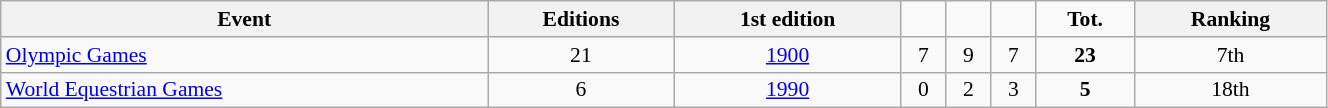<table class="wikitable" width=70% style="font-size:90%; text-align:center;">
<tr>
<th rowspan=1>Event</th>
<th rowspan=1>Editions</th>
<th rowspan=1>1st edition</th>
<td></td>
<td></td>
<td></td>
<td><strong>Tot.</strong></td>
<th rowspan=1>Ranking</th>
</tr>
<tr>
<td align=left><a href='#'>Olympic Games</a></td>
<td>21</td>
<td><a href='#'>1900</a></td>
<td>7</td>
<td>9</td>
<td>7</td>
<td><strong>23</strong></td>
<td>7th</td>
</tr>
<tr>
<td align=left><a href='#'>World Equestrian Games</a></td>
<td>6</td>
<td><a href='#'>1990</a></td>
<td>0</td>
<td>2</td>
<td>3</td>
<td><strong>5</strong></td>
<td>18th</td>
</tr>
</table>
